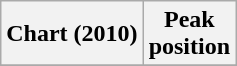<table class="wikitable plainrowheaders" style="text-align:center">
<tr>
<th scope="col">Chart (2010)</th>
<th scope="col">Peak<br>position</th>
</tr>
<tr>
</tr>
</table>
